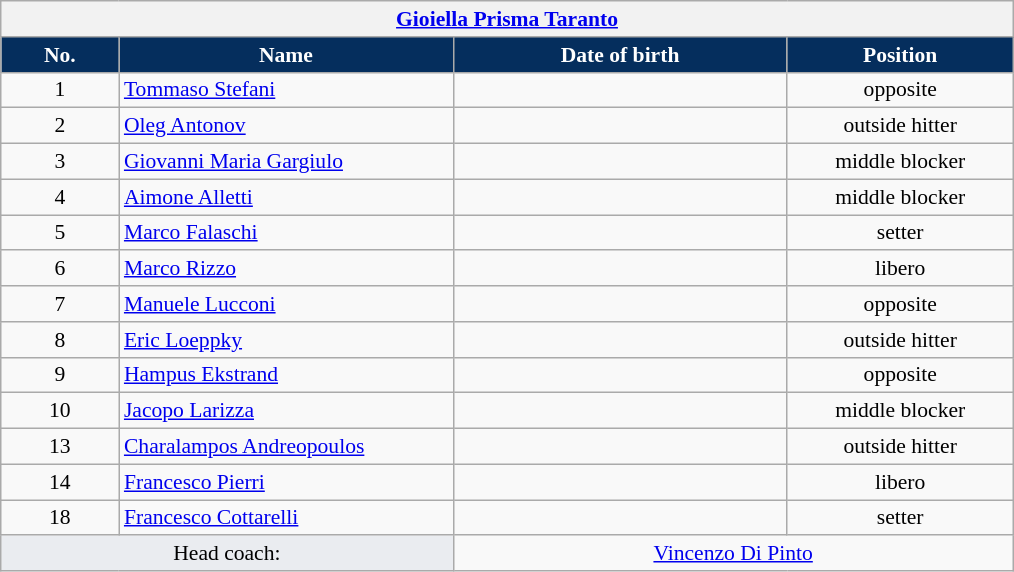<table class="wikitable collapsible collapsed" style="font-size:90%; text-align:center;">
<tr>
<th colspan=5 style="width:30em"><a href='#'>Gioiella Prisma Taranto</a></th>
</tr>
<tr>
<th style="width:5em; color:#FFFFFF; background-color:#052E5D">No.</th>
<th style="width:15em; color:#FFFFFF; background-color:#052E5D">Name</th>
<th style="width:15em; color:#FFFFFF; background-color:#052E5D">Date of birth</th>
<th style="width:10em; color:#FFFFFF; background-color:#052E5D">Position</th>
</tr>
<tr>
<td>1</td>
<td style="text-align:left"> <a href='#'>Tommaso Stefani</a></td>
<td style="text-align:right"></td>
<td>opposite</td>
</tr>
<tr>
<td>2</td>
<td style="text-align:left"> <a href='#'>Oleg Antonov</a></td>
<td style="text-align:right"></td>
<td>outside hitter</td>
</tr>
<tr>
<td>3</td>
<td style="text-align:left"> <a href='#'>Giovanni Maria Gargiulo</a></td>
<td style="text-align:right"></td>
<td>middle blocker</td>
</tr>
<tr>
<td>4</td>
<td style="text-align:left"> <a href='#'>Aimone Alletti</a></td>
<td style="text-align:right"></td>
<td>middle blocker</td>
</tr>
<tr>
<td>5</td>
<td style="text-align:left"> <a href='#'>Marco Falaschi</a></td>
<td style="text-align:right"></td>
<td>setter</td>
</tr>
<tr>
<td>6</td>
<td style="text-align:left"> <a href='#'>Marco Rizzo</a></td>
<td style="text-align:right"></td>
<td>libero</td>
</tr>
<tr>
<td>7</td>
<td style="text-align:left"> <a href='#'>Manuele Lucconi</a></td>
<td style="text-align:right"></td>
<td>opposite</td>
</tr>
<tr>
<td>8</td>
<td style="text-align:left"> <a href='#'>Eric Loeppky</a></td>
<td style="text-align:right"></td>
<td>outside hitter</td>
</tr>
<tr>
<td>9</td>
<td style="text-align:left"> <a href='#'>Hampus Ekstrand</a></td>
<td style="text-align:right"></td>
<td>opposite</td>
</tr>
<tr>
<td>10</td>
<td style="text-align:left"> <a href='#'>Jacopo Larizza</a></td>
<td style="text-align:right"></td>
<td>middle blocker</td>
</tr>
<tr>
<td>13</td>
<td style="text-align:left"> <a href='#'>Charalampos Andreopoulos</a></td>
<td style="text-align:right"></td>
<td>outside hitter</td>
</tr>
<tr>
<td>14</td>
<td style="text-align:left"> <a href='#'>Francesco Pierri</a></td>
<td style="text-align:right"></td>
<td>libero</td>
</tr>
<tr>
<td>18</td>
<td style="text-align:left"> <a href='#'>Francesco Cottarelli</a></td>
<td align=right></td>
<td>setter</td>
</tr>
<tr class="sortbottom">
<td colspan=2 style="background:#EAECF0">Head coach:</td>
<td colspan=2> <a href='#'>Vincenzo Di Pinto</a></td>
</tr>
</table>
